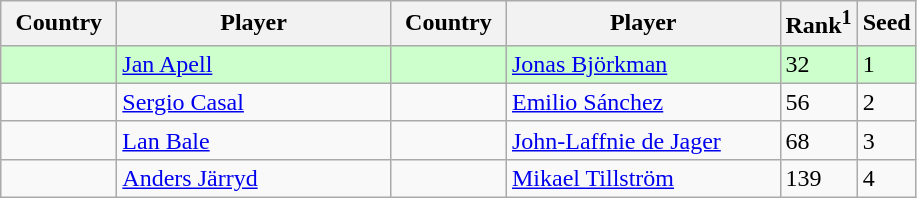<table class="sortable wikitable">
<tr>
<th width="70">Country</th>
<th width="175">Player</th>
<th width="70">Country</th>
<th width="175">Player</th>
<th>Rank<sup>1</sup></th>
<th>Seed</th>
</tr>
<tr style="background:#cfc;">
<td></td>
<td><a href='#'>Jan Apell</a></td>
<td></td>
<td><a href='#'>Jonas Björkman</a></td>
<td>32</td>
<td>1</td>
</tr>
<tr>
<td></td>
<td><a href='#'>Sergio Casal</a></td>
<td></td>
<td><a href='#'>Emilio Sánchez</a></td>
<td>56</td>
<td>2</td>
</tr>
<tr>
<td></td>
<td><a href='#'>Lan Bale</a></td>
<td></td>
<td><a href='#'>John-Laffnie de Jager</a></td>
<td>68</td>
<td>3</td>
</tr>
<tr>
<td></td>
<td><a href='#'>Anders Järryd</a></td>
<td></td>
<td><a href='#'>Mikael Tillström</a></td>
<td>139</td>
<td>4</td>
</tr>
</table>
